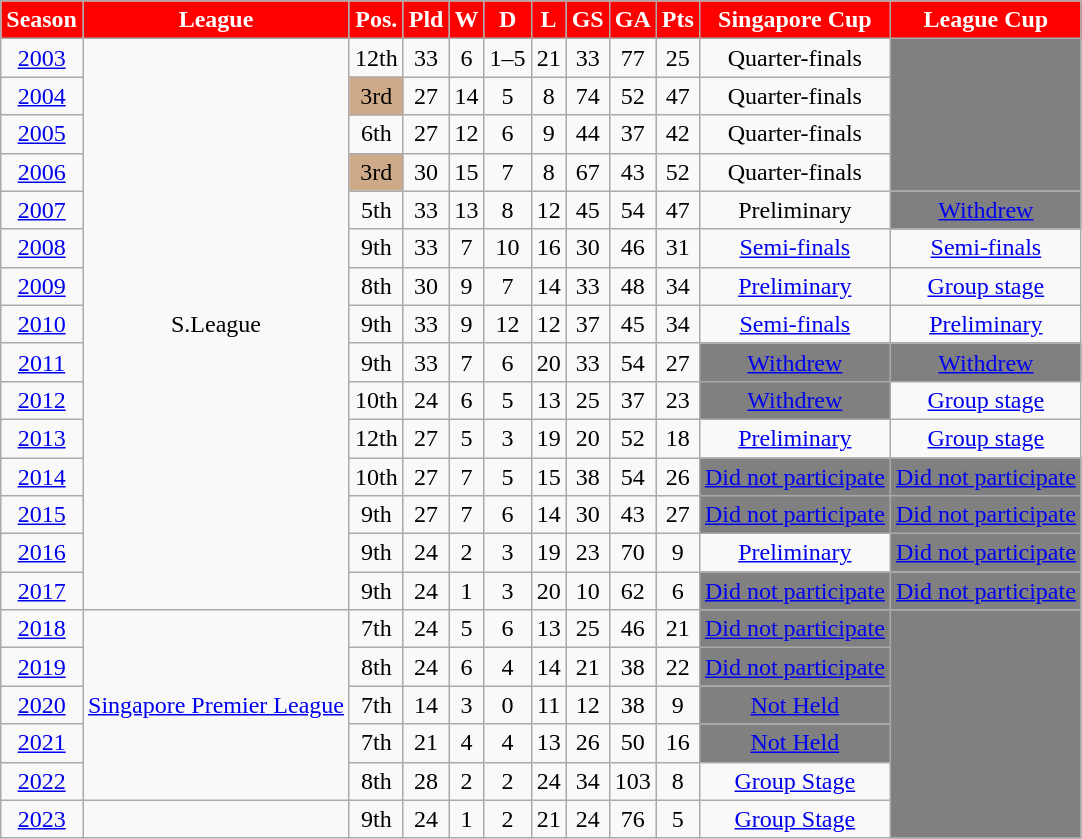<table class="wikitable mw-collapsible" style="text-align: center">
<tr style="background:#efefef;">
<th style="background-color:red; color:white;">Season</th>
<th style="background-color:red; color:white;">League</th>
<th style="background-color:red; color:white;">Pos.</th>
<th style="background-color:red; color:white;">Pld</th>
<th style="background-color:red; color:white;">W</th>
<th style="background-color:red; color:white;">D</th>
<th style="background-color:red; color:white;">L</th>
<th style="background-color:red; color:white;">GS</th>
<th style="background-color:red; color:white;">GA</th>
<th style="background-color:red; color:white;">Pts</th>
<th style="background-color:red; color:white;">Singapore Cup</th>
<th style="background-color:red; color:white;">League Cup</th>
</tr>
<tr>
<td><a href='#'>2003</a></td>
<td rowspan="15">S.League</td>
<td>12th</td>
<td>33</td>
<td>6</td>
<td>1–5</td>
<td>21</td>
<td>33</td>
<td>77</td>
<td>25</td>
<td>Quarter-finals</td>
<td rowspan="4" bgcolor=grey></td>
</tr>
<tr>
<td><a href='#'>2004</a></td>
<td style="background:#cfaa88;">3rd</td>
<td>27</td>
<td>14</td>
<td>5</td>
<td>8</td>
<td>74</td>
<td>52</td>
<td>47</td>
<td>Quarter-finals</td>
</tr>
<tr>
<td><a href='#'>2005</a></td>
<td>6th</td>
<td>27</td>
<td>12</td>
<td>6</td>
<td>9</td>
<td>44</td>
<td>37</td>
<td>42</td>
<td>Quarter-finals</td>
</tr>
<tr>
<td><a href='#'>2006</a></td>
<td style="background:#cfaa88;">3rd</td>
<td>30</td>
<td>15</td>
<td>7</td>
<td>8</td>
<td>67</td>
<td>43</td>
<td>52</td>
<td>Quarter-finals</td>
</tr>
<tr>
<td><a href='#'>2007</a></td>
<td>5th</td>
<td>33</td>
<td>13</td>
<td>8</td>
<td>12</td>
<td>45</td>
<td>54</td>
<td>47</td>
<td>Preliminary</td>
<td style="background:gray;"><a href='#'>Withdrew</a></td>
</tr>
<tr>
<td><a href='#'>2008</a></td>
<td>9th</td>
<td>33</td>
<td>7</td>
<td>10</td>
<td>16</td>
<td>30</td>
<td>46</td>
<td>31</td>
<td><a href='#'>Semi-finals</a></td>
<td><a href='#'>Semi-finals</a></td>
</tr>
<tr>
<td><a href='#'>2009</a></td>
<td>8th</td>
<td>30</td>
<td>9</td>
<td>7</td>
<td>14</td>
<td>33</td>
<td>48</td>
<td>34</td>
<td><a href='#'>Preliminary</a></td>
<td><a href='#'>Group stage</a></td>
</tr>
<tr>
<td><a href='#'>2010</a></td>
<td>9th</td>
<td>33</td>
<td>9</td>
<td>12</td>
<td>12</td>
<td>37</td>
<td>45</td>
<td>34</td>
<td><a href='#'>Semi-finals</a></td>
<td><a href='#'>Preliminary</a></td>
</tr>
<tr>
<td><a href='#'>2011</a></td>
<td>9th</td>
<td>33</td>
<td>7</td>
<td>6</td>
<td>20</td>
<td>33</td>
<td>54</td>
<td>27</td>
<td style="background:gray;"><a href='#'>Withdrew</a></td>
<td style="background:gray;"><a href='#'>Withdrew</a></td>
</tr>
<tr>
<td><a href='#'>2012</a></td>
<td>10th</td>
<td>24</td>
<td>6</td>
<td>5</td>
<td>13</td>
<td>25</td>
<td>37</td>
<td>23</td>
<td style="background:gray;"><a href='#'>Withdrew</a></td>
<td><a href='#'>Group stage</a></td>
</tr>
<tr>
<td><a href='#'>2013</a></td>
<td>12th</td>
<td>27</td>
<td>5</td>
<td>3</td>
<td>19</td>
<td>20</td>
<td>52</td>
<td>18</td>
<td><a href='#'>Preliminary</a></td>
<td><a href='#'>Group stage</a></td>
</tr>
<tr>
<td><a href='#'>2014</a></td>
<td>10th</td>
<td>27</td>
<td>7</td>
<td>5</td>
<td>15</td>
<td>38</td>
<td>54</td>
<td>26</td>
<td style="background:gray;"><a href='#'>Did not participate</a></td>
<td style="background:gray;"><a href='#'>Did not participate</a></td>
</tr>
<tr>
<td><a href='#'>2015</a></td>
<td>9th</td>
<td>27</td>
<td>7</td>
<td>6</td>
<td>14</td>
<td>30</td>
<td>43</td>
<td>27</td>
<td style="background:gray;"><a href='#'>Did not participate</a></td>
<td style="background:gray;"><a href='#'>Did not participate</a></td>
</tr>
<tr>
<td><a href='#'>2016</a></td>
<td>9th</td>
<td>24</td>
<td>2</td>
<td>3</td>
<td>19</td>
<td>23</td>
<td>70</td>
<td>9</td>
<td><a href='#'>Preliminary</a></td>
<td style="background:gray;"><a href='#'>Did not participate</a></td>
</tr>
<tr>
<td><a href='#'>2017</a></td>
<td>9th</td>
<td>24</td>
<td>1</td>
<td>3</td>
<td>20</td>
<td>10</td>
<td>62</td>
<td>6</td>
<td style="background:gray;"><a href='#'>Did not participate</a></td>
<td style="background:gray;"><a href='#'>Did not participate</a></td>
</tr>
<tr>
<td><a href='#'>2018</a></td>
<td rowspan="5"><a href='#'>Singapore Premier League</a></td>
<td>7th</td>
<td>24</td>
<td>5</td>
<td>6</td>
<td>13</td>
<td>25</td>
<td>46</td>
<td>21</td>
<td style="background:gray;"><a href='#'>Did not participate</a></td>
<td rowspan="6" style="background:gray;"></td>
</tr>
<tr>
<td><a href='#'>2019</a></td>
<td>8th</td>
<td>24</td>
<td>6</td>
<td>4</td>
<td>14</td>
<td>21</td>
<td>38</td>
<td>22</td>
<td style="background:gray;"><a href='#'>Did not participate</a></td>
</tr>
<tr>
<td><a href='#'>2020</a></td>
<td>7th</td>
<td>14</td>
<td>3</td>
<td>0</td>
<td>11</td>
<td>12</td>
<td>38</td>
<td>9</td>
<td style="background:gray;"><a href='#'>Not Held</a></td>
</tr>
<tr>
<td><a href='#'>2021</a></td>
<td>7th</td>
<td>21</td>
<td>4</td>
<td>4</td>
<td>13</td>
<td>26</td>
<td>50</td>
<td>16</td>
<td style="background:gray;"><a href='#'>Not Held</a></td>
</tr>
<tr>
<td><a href='#'>2022</a></td>
<td>8th</td>
<td>28</td>
<td>2</td>
<td>2</td>
<td>24</td>
<td>34</td>
<td>103</td>
<td>8</td>
<td><a href='#'>Group Stage</a></td>
</tr>
<tr>
<td><a href='#'>2023</a></td>
<td></td>
<td>9th</td>
<td>24</td>
<td>1</td>
<td>2</td>
<td>21</td>
<td>24</td>
<td>76</td>
<td>5</td>
<td><a href='#'>Group Stage</a></td>
</tr>
</table>
